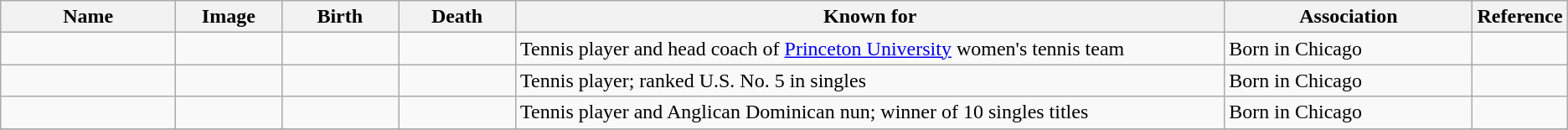<table class="wikitable sortable">
<tr>
<th scope="col" width="140">Name</th>
<th scope="col" width="80" class="unsortable">Image</th>
<th scope="col" width="90">Birth</th>
<th scope="col" width="90">Death</th>
<th scope="col" width="600" class="unsortable">Known for</th>
<th scope="col" width="200" class="unsortable">Association</th>
<th scope="col" width="30" class="unsortable">Reference</th>
</tr>
<tr>
<td></td>
<td></td>
<td align=right></td>
<td></td>
<td>Tennis player and head coach of <a href='#'>Princeton University</a> women's tennis team</td>
<td>Born in Chicago</td>
<td align="center"></td>
</tr>
<tr>
<td></td>
<td></td>
<td align=right></td>
<td></td>
<td>Tennis player; ranked U.S. No. 5 in singles</td>
<td>Born in Chicago</td>
<td align="center"></td>
</tr>
<tr>
<td></td>
<td></td>
<td align=right></td>
<td></td>
<td>Tennis player and Anglican Dominican nun; winner of 10 singles titles</td>
<td>Born in Chicago</td>
<td align="center"></td>
</tr>
<tr>
</tr>
</table>
